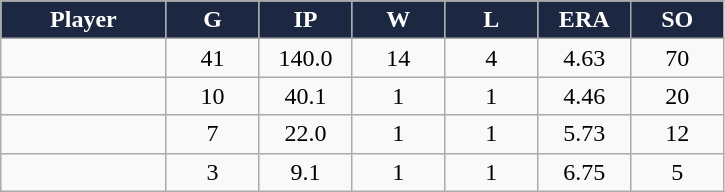<table class="wikitable sortable">
<tr>
<th style="background:#1c2841;color:white;" width="16%">Player</th>
<th style="background:#1c2841;color:white;" width="9%">G</th>
<th style="background:#1c2841;color:white;" width="9%">IP</th>
<th style="background:#1c2841;color:white;" width="9%">W</th>
<th style="background:#1c2841;color:white;" width="9%">L</th>
<th style="background:#1c2841;color:white;" width="9%">ERA</th>
<th style="background:#1c2841;color:white;" width="9%">SO</th>
</tr>
<tr align="center">
<td></td>
<td>41</td>
<td>140.0</td>
<td>14</td>
<td>4</td>
<td>4.63</td>
<td>70</td>
</tr>
<tr align="center">
<td></td>
<td>10</td>
<td>40.1</td>
<td>1</td>
<td>1</td>
<td>4.46</td>
<td>20</td>
</tr>
<tr align="center">
<td></td>
<td>7</td>
<td>22.0</td>
<td>1</td>
<td>1</td>
<td>5.73</td>
<td>12</td>
</tr>
<tr align="center">
<td></td>
<td>3</td>
<td>9.1</td>
<td>1</td>
<td>1</td>
<td>6.75</td>
<td>5</td>
</tr>
</table>
